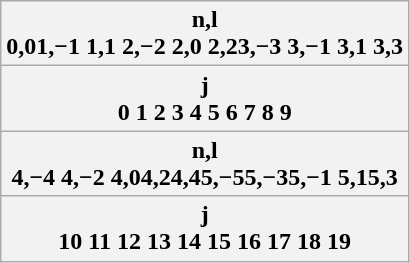<table class="wikitable">
<tr>
<th>n,l<br> 0,01,−1 1,1  2,−2 2,0  2,23,−3 3,−1  3,1  3,3</th>
</tr>
<tr ------>
<th>j<br> 0  1  2  3  4  5  6  7  8  9</th>
</tr>
<tr ---->
<th>n,l<br>4,−4 4,−2 4,04,24,45,−55,−35,−1 5,15,3</th>
</tr>
<tr ---->
<th>j<br> 10  11  12  13  14  15  16  17  18  19</th>
</tr>
</table>
